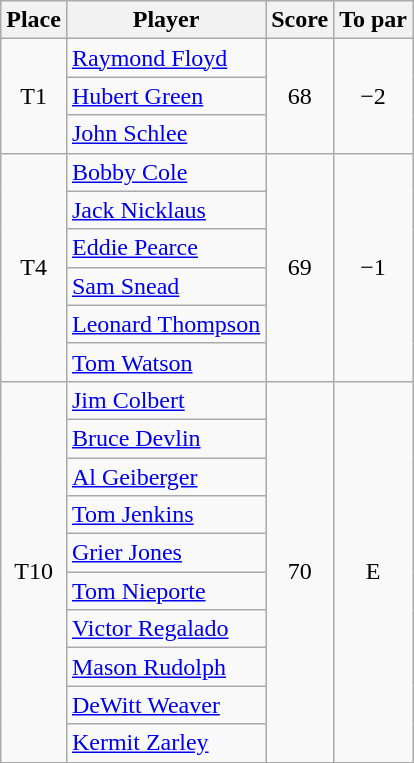<table class=wikitable>
<tr>
<th>Place</th>
<th>Player</th>
<th>Score</th>
<th>To par</th>
</tr>
<tr>
<td rowspan=3 align=center>T1</td>
<td> <a href='#'>Raymond Floyd</a></td>
<td rowspan=3 align=center>68</td>
<td rowspan=3 align=center>−2</td>
</tr>
<tr>
<td> <a href='#'>Hubert Green</a></td>
</tr>
<tr>
<td> <a href='#'>John Schlee</a></td>
</tr>
<tr>
<td rowspan=6 align=center>T4</td>
<td> <a href='#'>Bobby Cole</a></td>
<td rowspan=6 align=center>69</td>
<td rowspan=6 align=center>−1</td>
</tr>
<tr>
<td> <a href='#'>Jack Nicklaus</a></td>
</tr>
<tr>
<td> <a href='#'>Eddie Pearce</a></td>
</tr>
<tr>
<td> <a href='#'>Sam Snead</a></td>
</tr>
<tr>
<td> <a href='#'>Leonard Thompson</a></td>
</tr>
<tr>
<td> <a href='#'>Tom Watson</a></td>
</tr>
<tr>
<td rowspan=10 align=center>T10</td>
<td> <a href='#'>Jim Colbert</a></td>
<td rowspan=10 align=center>70</td>
<td rowspan=10 align=center>E</td>
</tr>
<tr>
<td> <a href='#'>Bruce Devlin</a></td>
</tr>
<tr>
<td> <a href='#'>Al Geiberger</a></td>
</tr>
<tr>
<td> <a href='#'>Tom Jenkins</a></td>
</tr>
<tr>
<td> <a href='#'>Grier Jones</a></td>
</tr>
<tr>
<td> <a href='#'>Tom Nieporte</a></td>
</tr>
<tr>
<td> <a href='#'>Victor Regalado</a></td>
</tr>
<tr>
<td> <a href='#'>Mason Rudolph</a></td>
</tr>
<tr>
<td> <a href='#'>DeWitt Weaver</a></td>
</tr>
<tr>
<td> <a href='#'>Kermit Zarley</a></td>
</tr>
</table>
